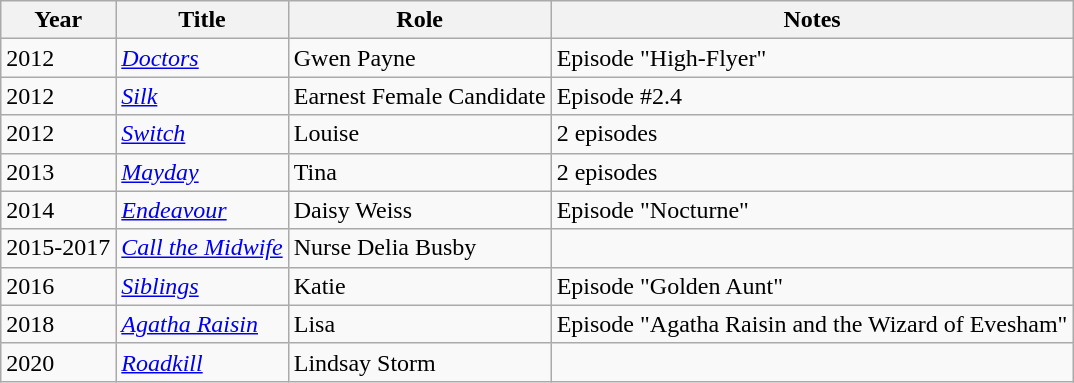<table class="wikitable sortable">
<tr>
<th>Year</th>
<th>Title</th>
<th>Role</th>
<th class="unsortable">Notes</th>
</tr>
<tr>
<td>2012</td>
<td><em><a href='#'>Doctors</a></em></td>
<td>Gwen Payne</td>
<td>Episode "High-Flyer"</td>
</tr>
<tr>
<td>2012</td>
<td><em><a href='#'>Silk</a></em></td>
<td>Earnest Female Candidate</td>
<td>Episode #2.4</td>
</tr>
<tr>
<td>2012</td>
<td><em><a href='#'>Switch</a></em></td>
<td>Louise</td>
<td>2 episodes</td>
</tr>
<tr>
<td>2013</td>
<td><em><a href='#'>Mayday</a></em></td>
<td>Tina</td>
<td>2 episodes</td>
</tr>
<tr>
<td>2014</td>
<td><em><a href='#'>Endeavour</a></em></td>
<td>Daisy Weiss</td>
<td>Episode "Nocturne"</td>
</tr>
<tr>
<td>2015-2017</td>
<td><em><a href='#'>Call the Midwife</a></em></td>
<td>Nurse Delia Busby</td>
<td></td>
</tr>
<tr>
<td>2016</td>
<td><em><a href='#'>Siblings</a></em></td>
<td>Katie</td>
<td>Episode "Golden Aunt"</td>
</tr>
<tr>
<td>2018</td>
<td><em><a href='#'>Agatha Raisin</a></em></td>
<td>Lisa</td>
<td>Episode "Agatha Raisin and the Wizard of Evesham"</td>
</tr>
<tr>
<td>2020</td>
<td><em><a href='#'>Roadkill</a></em></td>
<td>Lindsay Storm</td>
<td></td>
</tr>
</table>
